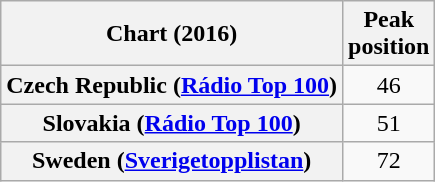<table class="wikitable sortable plainrowheaders" style="text-align:center;">
<tr>
<th scope="col">Chart (2016)</th>
<th scope="col">Peak<br>position</th>
</tr>
<tr>
<th scope="row">Czech Republic (<a href='#'>Rádio Top 100</a>)</th>
<td>46</td>
</tr>
<tr>
<th scope="row">Slovakia (<a href='#'>Rádio Top 100</a>)</th>
<td>51</td>
</tr>
<tr>
<th scope="row">Sweden (<a href='#'>Sverigetopplistan</a>)</th>
<td>72</td>
</tr>
</table>
